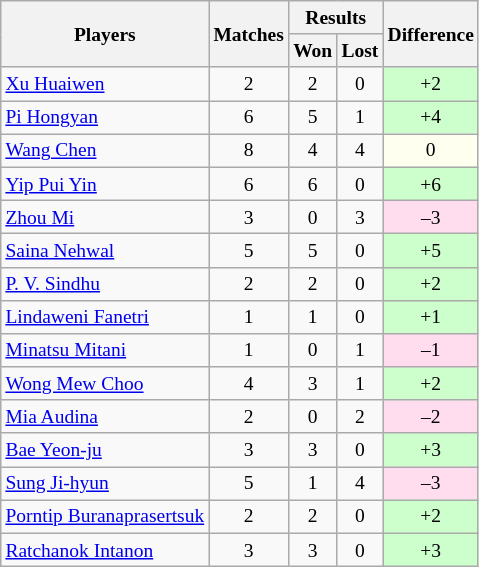<table class=wikitable style="text-align:center; font-size:small">
<tr>
<th rowspan="2">Players</th>
<th rowspan="2">Matches</th>
<th colspan="2">Results</th>
<th rowspan="2">Difference</th>
</tr>
<tr>
<th>Won</th>
<th>Lost</th>
</tr>
<tr>
<td align="left"> <a href='#'>Xu Huaiwen</a></td>
<td>2</td>
<td>2</td>
<td>0</td>
<td bgcolor="#ccffcc">+2</td>
</tr>
<tr>
<td align="left"> <a href='#'>Pi Hongyan</a></td>
<td>6</td>
<td>5</td>
<td>1</td>
<td bgcolor="#ccffcc">+4</td>
</tr>
<tr>
<td align="left"> <a href='#'>Wang Chen</a></td>
<td>8</td>
<td>4</td>
<td>4</td>
<td bgcolor="#fffff0">0</td>
</tr>
<tr>
<td align="left"> <a href='#'>Yip Pui Yin</a></td>
<td>6</td>
<td>6</td>
<td>0</td>
<td bgcolor="#ccffcc">+6</td>
</tr>
<tr>
<td align="left"> <a href='#'>Zhou Mi</a></td>
<td>3</td>
<td>0</td>
<td>3</td>
<td bgcolor="#ffddee">–3</td>
</tr>
<tr>
<td align="left"> <a href='#'>Saina Nehwal</a></td>
<td>5</td>
<td>5</td>
<td>0</td>
<td bgcolor="#ccffcc">+5</td>
</tr>
<tr>
<td align="left"> <a href='#'>P. V. Sindhu</a></td>
<td>2</td>
<td>2</td>
<td>0</td>
<td bgcolor="#ccffcc">+2</td>
</tr>
<tr>
<td align="left"> <a href='#'>Lindaweni Fanetri</a></td>
<td>1</td>
<td>1</td>
<td>0</td>
<td bgcolor="#ccffcc">+1</td>
</tr>
<tr>
<td align="left"> <a href='#'>Minatsu Mitani</a></td>
<td>1</td>
<td>0</td>
<td>1</td>
<td bgcolor="#ffddee">–1</td>
</tr>
<tr>
<td align="left"> <a href='#'>Wong Mew Choo</a></td>
<td>4</td>
<td>3</td>
<td>1</td>
<td bgcolor="#ccffcc">+2</td>
</tr>
<tr>
<td align="left"> <a href='#'>Mia Audina</a></td>
<td>2</td>
<td>0</td>
<td>2</td>
<td bgcolor="#ffddee">–2</td>
</tr>
<tr>
<td align="left"> <a href='#'>Bae Yeon-ju</a></td>
<td>3</td>
<td>3</td>
<td>0</td>
<td bgcolor="#ccffcc">+3</td>
</tr>
<tr>
<td align="left"> <a href='#'>Sung Ji-hyun</a></td>
<td>5</td>
<td>1</td>
<td>4</td>
<td bgcolor="#ffddee">–3</td>
</tr>
<tr>
<td align="left"> <a href='#'>Porntip Buranaprasertsuk</a></td>
<td>2</td>
<td>2</td>
<td>0</td>
<td bgcolor="#ccffcc">+2</td>
</tr>
<tr>
<td align="left"> <a href='#'>Ratchanok Intanon</a></td>
<td>3</td>
<td>3</td>
<td>0</td>
<td bgcolor="#ccffcc">+3</td>
</tr>
</table>
